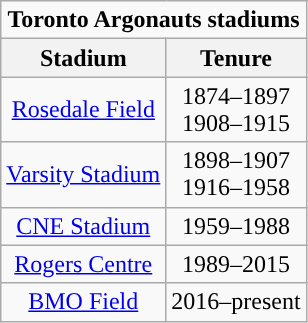<table class="wikitable floatright" style="text-align:center">
<tr>
<td colspan="2"><strong>Toronto Argonauts stadiums</strong></td>
</tr>
<tr>
<th>Stadium</th>
<th>Tenure</th>
</tr>
<tr>
<td><a href='#'>Rosedale Field</a></td>
<td>1874–1897<br>1908–1915</td>
</tr>
<tr>
<td><a href='#'>Varsity Stadium</a></td>
<td>1898–1907<br>1916–1958</td>
</tr>
<tr>
<td><a href='#'>CNE Stadium</a></td>
<td>1959–1988</td>
</tr>
<tr>
<td><a href='#'>Rogers Centre</a></td>
<td>1989–2015</td>
</tr>
<tr>
<td><a href='#'>BMO Field</a></td>
<td>2016–present</td>
</tr>
</table>
